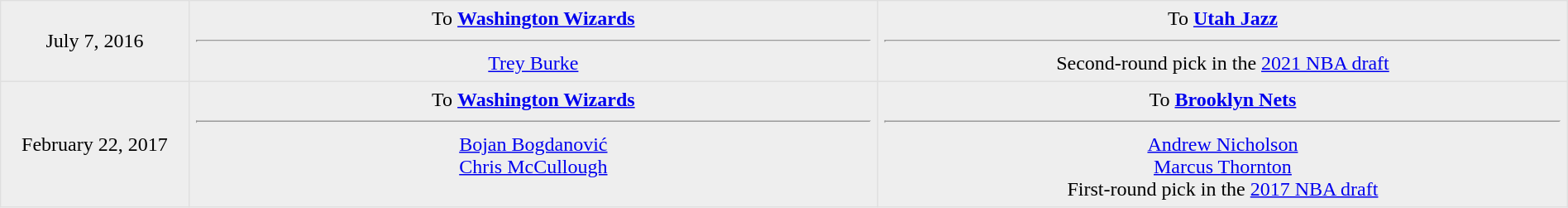<table border=1 style="border-collapse:collapse; text-align: center; width: 100%" bordercolor="#DFDFDF"  cellpadding="5">
<tr bgcolor="eeeeee">
<td style="width:12%">July 7, 2016<br></td>
<td style="width:44%" valign="top">To <strong><a href='#'>Washington Wizards</a></strong> <hr> <a href='#'>Trey Burke</a></td>
<td style="width:44%" valign="top">To <strong><a href='#'>Utah Jazz</a></strong> <hr> Second-round pick in the <a href='#'>2021 NBA draft</a></td>
</tr>
<tr bgcolor="eeeeee">
<td style="width:12%">February 22, 2017<br></td>
<td style="width:44%" valign="top">To <strong><a href='#'>Washington Wizards</a></strong> <hr> <a href='#'>Bojan Bogdanović</a> <br> <a href='#'>Chris McCullough</a></td>
<td style="width:44%" valign="top">To <strong><a href='#'>Brooklyn Nets</a></strong> <hr> <a href='#'>Andrew Nicholson</a> <br> <a href='#'>Marcus Thornton</a> <br> First-round pick in the <a href='#'>2017 NBA draft</a></td>
</tr>
</table>
